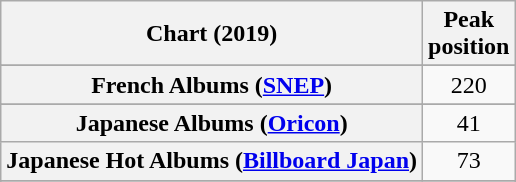<table class="wikitable sortable plainrowheaders" style="text-align:center">
<tr>
<th>Chart (2019)</th>
<th>Peak<br>position</th>
</tr>
<tr>
</tr>
<tr>
<th scope="row">French Albums (<a href='#'>SNEP</a>)</th>
<td>220</td>
</tr>
<tr>
</tr>
<tr>
<th scope="row">Japanese Albums (<a href='#'>Oricon</a>)</th>
<td>41</td>
</tr>
<tr>
<th scope="row">Japanese Hot Albums (<a href='#'>Billboard Japan</a>)</th>
<td>73</td>
</tr>
<tr>
</tr>
<tr>
</tr>
<tr>
</tr>
</table>
